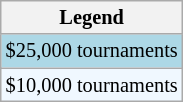<table class="wikitable" style="font-size:85%">
<tr>
<th>Legend</th>
</tr>
<tr style="background:lightblue;">
<td>$25,000 tournaments</td>
</tr>
<tr style="background:#f0f8ff;">
<td>$10,000 tournaments</td>
</tr>
</table>
